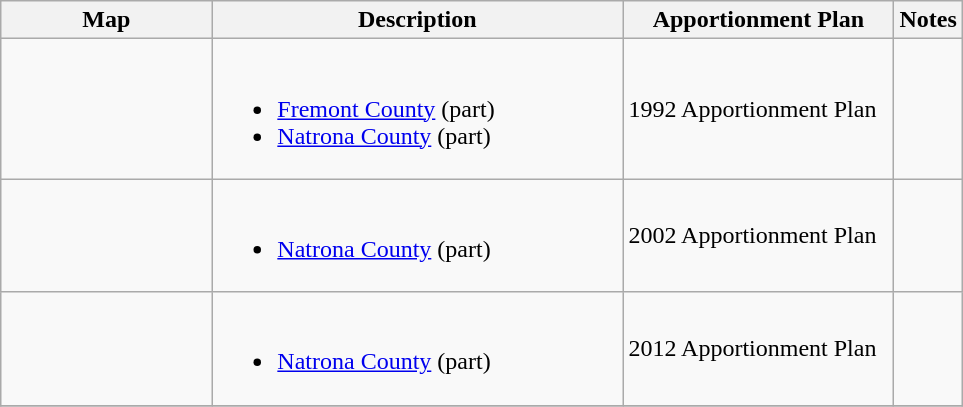<table class="wikitable sortable">
<tr>
<th style="width:100pt;">Map</th>
<th style="width:200pt;">Description</th>
<th style="width:130pt;">Apportionment Plan</th>
<th style="width:15pt;">Notes</th>
</tr>
<tr>
<td></td>
<td><br><ul><li><a href='#'>Fremont County</a> (part)</li><li><a href='#'>Natrona County</a> (part)</li></ul></td>
<td>1992 Apportionment Plan</td>
<td></td>
</tr>
<tr>
<td></td>
<td><br><ul><li><a href='#'>Natrona County</a> (part)</li></ul></td>
<td>2002 Apportionment Plan</td>
<td></td>
</tr>
<tr>
<td></td>
<td><br><ul><li><a href='#'>Natrona County</a> (part)</li></ul></td>
<td>2012 Apportionment Plan</td>
<td></td>
</tr>
<tr>
</tr>
</table>
